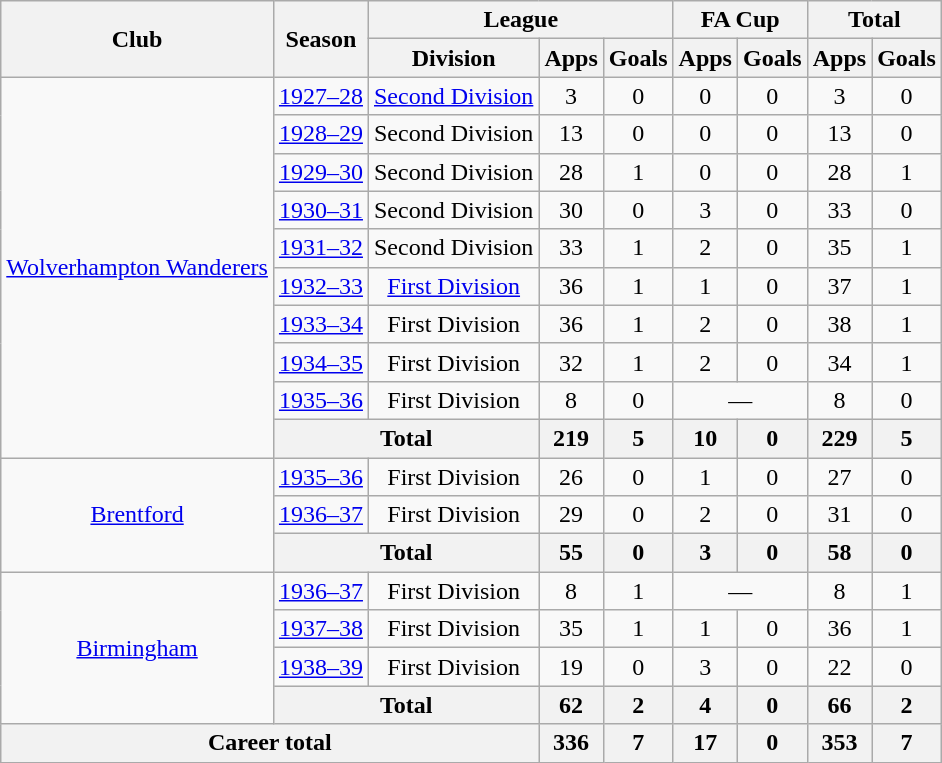<table class="wikitable" style="text-align: center;">
<tr>
<th rowspan="2">Club</th>
<th rowspan="2">Season</th>
<th colspan="3">League</th>
<th colspan="2">FA Cup</th>
<th colspan="2">Total</th>
</tr>
<tr>
<th>Division</th>
<th>Apps</th>
<th>Goals</th>
<th>Apps</th>
<th>Goals</th>
<th>Apps</th>
<th>Goals</th>
</tr>
<tr>
<td rowspan="10"><a href='#'>Wolverhampton Wanderers</a></td>
<td><a href='#'>1927–28</a></td>
<td><a href='#'>Second Division</a></td>
<td>3</td>
<td>0</td>
<td>0</td>
<td>0</td>
<td>3</td>
<td>0</td>
</tr>
<tr>
<td><a href='#'>1928–29</a></td>
<td>Second Division</td>
<td>13</td>
<td>0</td>
<td>0</td>
<td>0</td>
<td>13</td>
<td>0</td>
</tr>
<tr>
<td><a href='#'>1929–30</a></td>
<td>Second Division</td>
<td>28</td>
<td>1</td>
<td>0</td>
<td>0</td>
<td>28</td>
<td>1</td>
</tr>
<tr>
<td><a href='#'>1930–31</a></td>
<td>Second Division</td>
<td>30</td>
<td>0</td>
<td>3</td>
<td>0</td>
<td>33</td>
<td>0</td>
</tr>
<tr>
<td><a href='#'>1931–32</a></td>
<td>Second Division</td>
<td>33</td>
<td>1</td>
<td>2</td>
<td>0</td>
<td>35</td>
<td>1</td>
</tr>
<tr>
<td><a href='#'>1932–33</a></td>
<td><a href='#'>First Division</a></td>
<td>36</td>
<td>1</td>
<td>1</td>
<td>0</td>
<td>37</td>
<td>1</td>
</tr>
<tr>
<td><a href='#'>1933–34</a></td>
<td>First Division</td>
<td>36</td>
<td>1</td>
<td>2</td>
<td>0</td>
<td>38</td>
<td>1</td>
</tr>
<tr>
<td><a href='#'>1934–35</a></td>
<td>First Division</td>
<td>32</td>
<td>1</td>
<td>2</td>
<td>0</td>
<td>34</td>
<td>1</td>
</tr>
<tr>
<td><a href='#'>1935–36</a></td>
<td>First Division</td>
<td>8</td>
<td>0</td>
<td colspan="2">—</td>
<td>8</td>
<td>0</td>
</tr>
<tr>
<th colspan="2">Total</th>
<th>219</th>
<th>5</th>
<th>10</th>
<th>0</th>
<th>229</th>
<th>5</th>
</tr>
<tr>
<td rowspan="3"><a href='#'>Brentford</a></td>
<td><a href='#'>1935–36</a></td>
<td>First Division</td>
<td>26</td>
<td>0</td>
<td>1</td>
<td>0</td>
<td>27</td>
<td>0</td>
</tr>
<tr>
<td><a href='#'>1936–37</a></td>
<td>First Division</td>
<td>29</td>
<td>0</td>
<td>2</td>
<td>0</td>
<td>31</td>
<td>0</td>
</tr>
<tr>
<th colspan="2">Total</th>
<th>55</th>
<th>0</th>
<th>3</th>
<th>0</th>
<th>58</th>
<th>0</th>
</tr>
<tr>
<td rowspan="4"><a href='#'>Birmingham</a></td>
<td><a href='#'>1936–37</a></td>
<td>First Division</td>
<td>8</td>
<td>1</td>
<td colspan="2">—</td>
<td>8</td>
<td>1</td>
</tr>
<tr>
<td><a href='#'>1937–38</a></td>
<td>First Division</td>
<td>35</td>
<td>1</td>
<td>1</td>
<td>0</td>
<td>36</td>
<td>1</td>
</tr>
<tr>
<td><a href='#'>1938–39</a></td>
<td>First Division</td>
<td>19</td>
<td>0</td>
<td>3</td>
<td>0</td>
<td>22</td>
<td>0</td>
</tr>
<tr>
<th colspan="2">Total</th>
<th>62</th>
<th>2</th>
<th>4</th>
<th>0</th>
<th>66</th>
<th>2</th>
</tr>
<tr>
<th colspan="3">Career total</th>
<th>336</th>
<th>7</th>
<th>17</th>
<th>0</th>
<th>353</th>
<th>7</th>
</tr>
</table>
